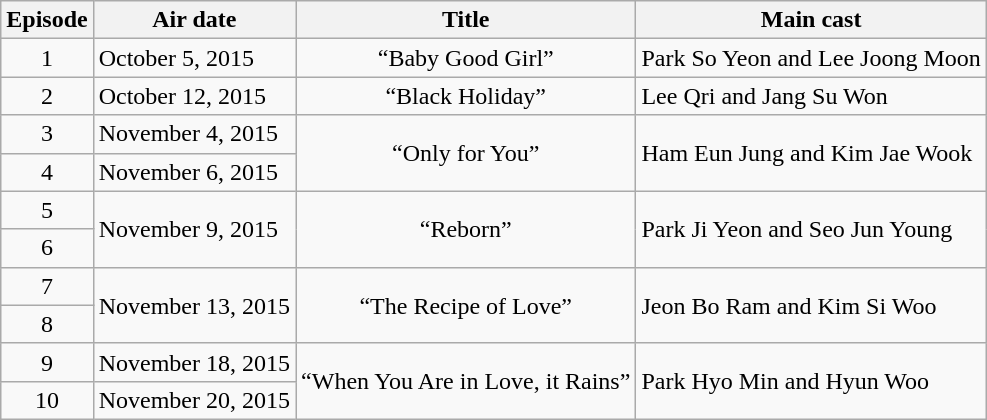<table class="wikitable">
<tr>
<th>Episode</th>
<th>Air date</th>
<th>Title</th>
<th>Main cast</th>
</tr>
<tr>
<td style="text-align:center;">1</td>
<td>October 5, 2015</td>
<td style="text-align:center;">“Baby Good Girl”</td>
<td>Park So Yeon and Lee Joong Moon</td>
</tr>
<tr>
<td style="text-align:center;">2</td>
<td>October 12, 2015</td>
<td style="text-align:center;">“Black Holiday”</td>
<td>Lee Qri and Jang Su Won</td>
</tr>
<tr>
<td style="text-align:center;">3</td>
<td>November 4, 2015</td>
<td rowspan="2" style="text-align:center;">“Only for You”</td>
<td rowspan="2">Ham Eun Jung and Kim Jae Wook</td>
</tr>
<tr>
<td style="text-align:center;">4</td>
<td>November 6, 2015</td>
</tr>
<tr>
<td style="text-align:center;">5</td>
<td rowspan="2">November 9, 2015</td>
<td rowspan="2" style="text-align:center;">“Reborn”</td>
<td rowspan="2">Park Ji Yeon and Seo Jun Young</td>
</tr>
<tr>
<td style="text-align:center;">6</td>
</tr>
<tr>
<td style="text-align:center;">7</td>
<td rowspan="2">November 13, 2015</td>
<td rowspan="2" style="text-align:center;">“The Recipe of Love”</td>
<td rowspan="2">Jeon Bo Ram and Kim Si Woo</td>
</tr>
<tr>
<td style="text-align:center;">8</td>
</tr>
<tr>
<td style="text-align:center;">9</td>
<td>November 18, 2015</td>
<td rowspan="2" style="text-align:center;">“When You Are in Love, it Rains”</td>
<td rowspan="2">Park Hyo Min and Hyun Woo</td>
</tr>
<tr>
<td style="text-align:center;">10</td>
<td>November 20, 2015</td>
</tr>
</table>
